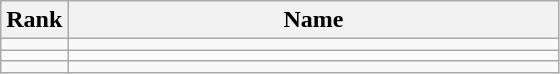<table class="wikitable">
<tr>
<th>Rank</th>
<th style="width: 20em">Name</th>
</tr>
<tr>
<td align="center"></td>
<td></td>
</tr>
<tr>
<td align="center"></td>
<td></td>
</tr>
<tr>
<td align="center"></td>
<td></td>
</tr>
</table>
